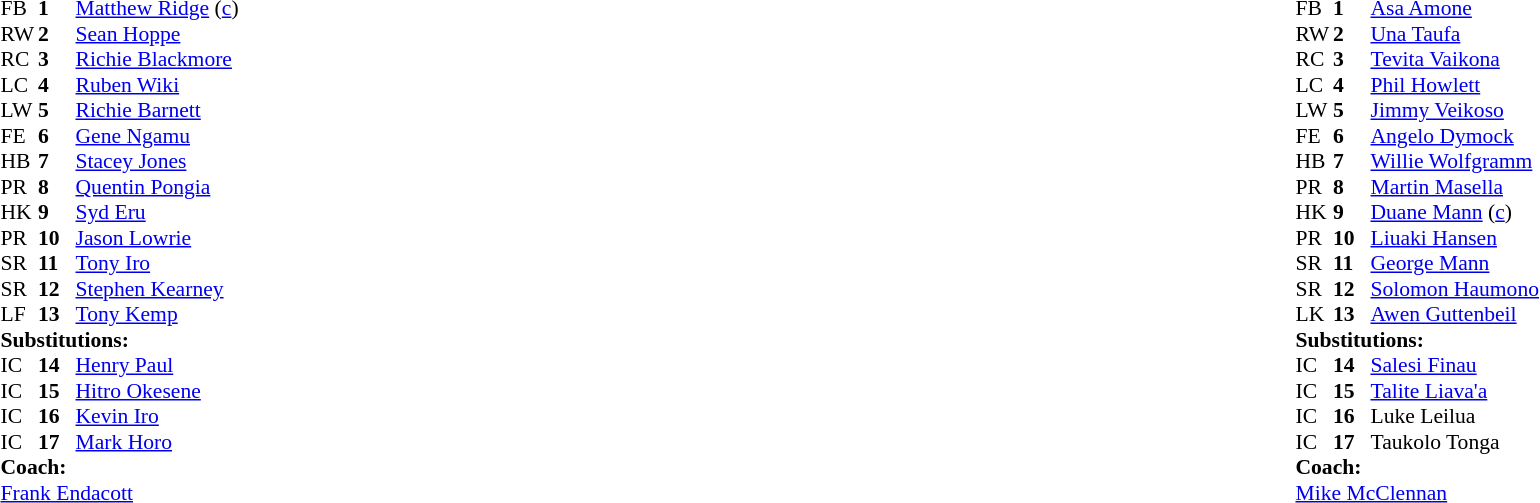<table width="100%">
<tr>
<td valign="top" width="50%"><br><table style="font-size: 90%" cellspacing="0" cellpadding="0">
<tr>
<th width="25"></th>
<th width="25"></th>
</tr>
<tr>
<td>FB</td>
<td><strong>1</strong></td>
<td> <a href='#'>Matthew Ridge</a> (<a href='#'>c</a>)</td>
</tr>
<tr>
<td>RW</td>
<td><strong>2</strong></td>
<td> <a href='#'>Sean Hoppe</a></td>
</tr>
<tr>
<td>RC</td>
<td><strong>3</strong></td>
<td> <a href='#'>Richie Blackmore</a></td>
</tr>
<tr>
<td>LC</td>
<td><strong>4</strong></td>
<td> <a href='#'>Ruben Wiki</a></td>
</tr>
<tr>
<td>LW</td>
<td><strong>5</strong></td>
<td> <a href='#'>Richie Barnett</a></td>
</tr>
<tr>
<td>FE</td>
<td><strong>6</strong></td>
<td> <a href='#'>Gene Ngamu</a></td>
</tr>
<tr>
<td>HB</td>
<td><strong>7</strong></td>
<td> <a href='#'>Stacey Jones</a></td>
</tr>
<tr>
<td>PR</td>
<td><strong>8</strong></td>
<td> <a href='#'>Quentin Pongia</a></td>
</tr>
<tr>
<td>HK</td>
<td><strong>9</strong></td>
<td> <a href='#'>Syd Eru</a></td>
</tr>
<tr>
<td>PR</td>
<td><strong>10</strong></td>
<td> <a href='#'>Jason Lowrie</a></td>
</tr>
<tr>
<td>SR</td>
<td><strong>11</strong></td>
<td> <a href='#'>Tony Iro</a></td>
</tr>
<tr>
<td>SR</td>
<td><strong>12</strong></td>
<td> <a href='#'>Stephen Kearney</a></td>
</tr>
<tr>
<td>LF</td>
<td><strong>13</strong></td>
<td> <a href='#'>Tony Kemp</a></td>
</tr>
<tr>
<td colspan=3><strong>Substitutions:</strong></td>
</tr>
<tr>
<td>IC</td>
<td><strong>14</strong></td>
<td> <a href='#'>Henry Paul</a></td>
</tr>
<tr>
<td>IC</td>
<td><strong>15</strong></td>
<td> <a href='#'>Hitro Okesene</a></td>
</tr>
<tr>
<td>IC</td>
<td><strong>16</strong></td>
<td> <a href='#'>Kevin Iro</a></td>
</tr>
<tr>
<td>IC</td>
<td><strong>17</strong></td>
<td> <a href='#'>Mark Horo</a></td>
</tr>
<tr>
<td colspan=3><strong>Coach:</strong></td>
</tr>
<tr>
<td colspan="4"> <a href='#'>Frank Endacott</a></td>
</tr>
</table>
</td>
<td valign="top" width="50%"><br><table style="font-size: 90%" cellspacing="0" cellpadding="0" align="center">
<tr>
<th width="25"></th>
<th width="25"></th>
</tr>
<tr>
<td>FB</td>
<td><strong>1</strong></td>
<td><a href='#'>Asa Amone</a></td>
</tr>
<tr>
<td>RW</td>
<td><strong>2</strong></td>
<td><a href='#'>Una Taufa</a></td>
</tr>
<tr>
<td>RC</td>
<td><strong>3</strong></td>
<td><a href='#'>Tevita Vaikona</a></td>
</tr>
<tr>
<td>LC</td>
<td><strong>4</strong></td>
<td><a href='#'>Phil Howlett</a></td>
</tr>
<tr>
<td>LW</td>
<td><strong>5</strong></td>
<td><a href='#'>Jimmy Veikoso</a></td>
</tr>
<tr>
<td>FE</td>
<td><strong>6</strong></td>
<td><a href='#'>Angelo Dymock</a></td>
</tr>
<tr>
<td>HB</td>
<td><strong>7</strong></td>
<td><a href='#'>Willie Wolfgramm</a></td>
</tr>
<tr>
<td>PR</td>
<td><strong>8</strong></td>
<td><a href='#'>Martin Masella</a></td>
</tr>
<tr>
<td>HK</td>
<td><strong>9</strong></td>
<td><a href='#'>Duane Mann</a> (<a href='#'>c</a>)</td>
</tr>
<tr>
<td>PR</td>
<td><strong>10</strong></td>
<td><a href='#'>Liuaki Hansen</a></td>
</tr>
<tr>
<td>SR</td>
<td><strong>11</strong></td>
<td><a href='#'>George Mann</a></td>
</tr>
<tr>
<td>SR</td>
<td><strong>12</strong></td>
<td><a href='#'>Solomon Haumono</a></td>
</tr>
<tr>
<td>LK</td>
<td><strong>13</strong></td>
<td><a href='#'>Awen Guttenbeil</a></td>
</tr>
<tr>
<td colspan=3><strong>Substitutions:</strong></td>
</tr>
<tr>
<td>IC</td>
<td><strong>14</strong></td>
<td><a href='#'>Salesi Finau</a></td>
</tr>
<tr>
<td>IC</td>
<td><strong>15</strong></td>
<td><a href='#'>Talite Liava'a</a></td>
</tr>
<tr>
<td>IC</td>
<td><strong>16</strong></td>
<td>Luke Leilua</td>
</tr>
<tr>
<td>IC</td>
<td><strong>17</strong></td>
<td>Taukolo Tonga</td>
</tr>
<tr>
<td colspan=3><strong>Coach:</strong></td>
</tr>
<tr>
<td colspan="4"> <a href='#'>Mike McClennan</a></td>
</tr>
</table>
</td>
</tr>
</table>
